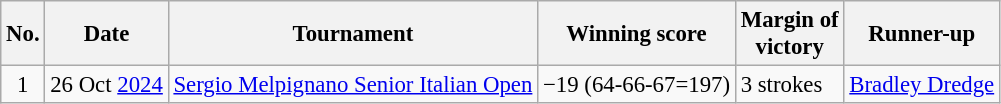<table class="wikitable" style="font-size:95%;">
<tr>
<th>No.</th>
<th>Date</th>
<th>Tournament</th>
<th>Winning score</th>
<th>Margin of<br>victory</th>
<th>Runner-up</th>
</tr>
<tr>
<td align=center>1</td>
<td align=right>26 Oct <a href='#'>2024</a></td>
<td><a href='#'>Sergio Melpignano Senior Italian Open</a></td>
<td>−19 (64-66-67=197)</td>
<td>3 strokes</td>
<td> <a href='#'>Bradley Dredge</a></td>
</tr>
</table>
